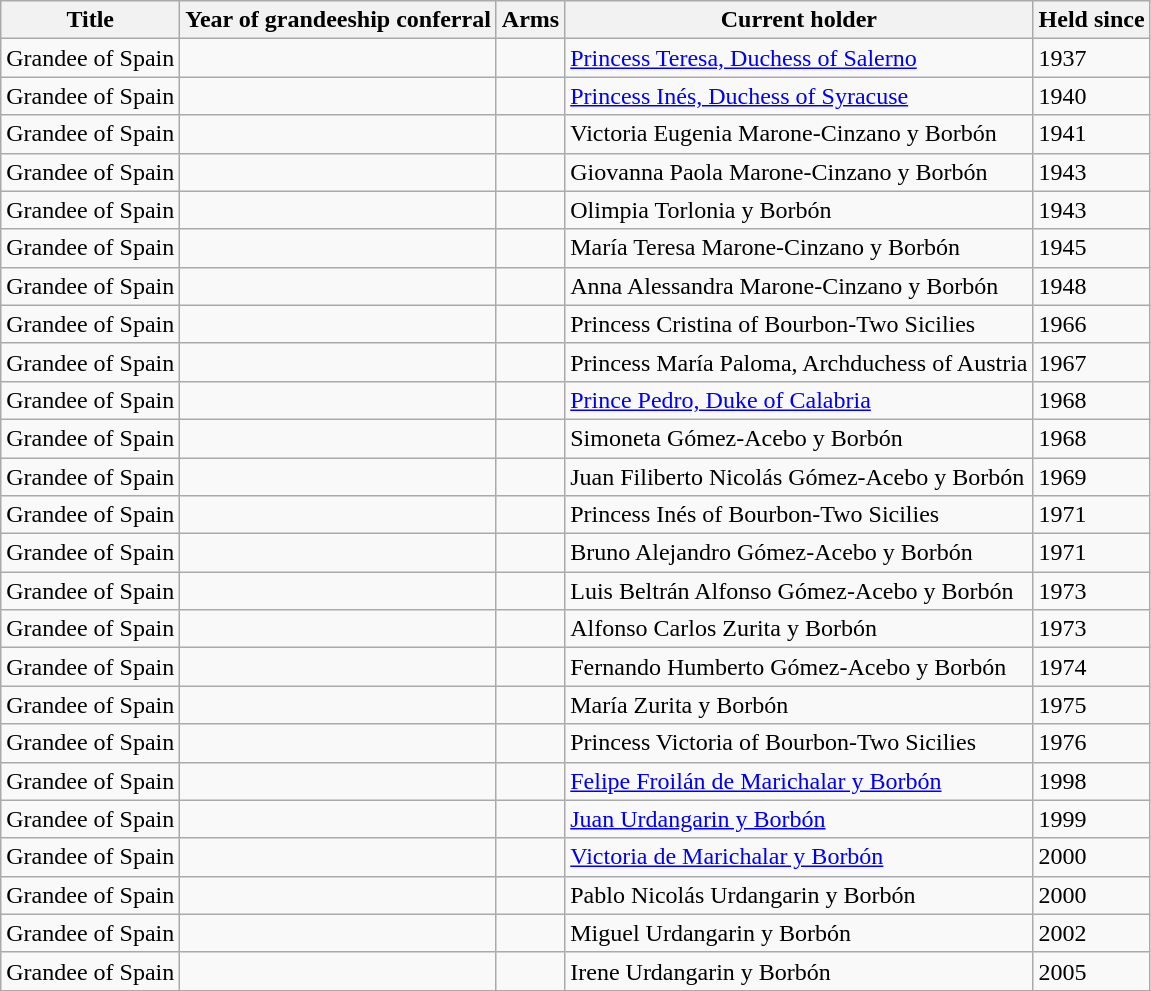<table class="wikitable sortable">
<tr>
<th>Title</th>
<th>Year of grandeeship conferral</th>
<th>Arms</th>
<th>Current holder</th>
<th>Held since</th>
</tr>
<tr>
<td>Grandee of Spain</td>
<td></td>
<td></td>
<td><a href='#'>Princess Teresa, Duchess of Salerno</a></td>
<td>1937</td>
</tr>
<tr>
<td>Grandee of Spain</td>
<td></td>
<td></td>
<td><a href='#'>Princess Inés, Duchess of Syracuse</a></td>
<td>1940</td>
</tr>
<tr>
<td>Grandee of Spain</td>
<td></td>
<td></td>
<td>Victoria Eugenia Marone-Cinzano y Borbón</td>
<td>1941</td>
</tr>
<tr>
<td>Grandee of Spain</td>
<td></td>
<td></td>
<td>Giovanna Paola Marone-Cinzano y Borbón</td>
<td>1943</td>
</tr>
<tr>
<td>Grandee of Spain</td>
<td></td>
<td></td>
<td>Olimpia Torlonia y Borbón</td>
<td>1943</td>
</tr>
<tr>
<td>Grandee of Spain</td>
<td></td>
<td></td>
<td>María Teresa Marone-Cinzano y Borbón</td>
<td>1945</td>
</tr>
<tr>
<td>Grandee of Spain</td>
<td></td>
<td></td>
<td>Anna Alessandra Marone-Cinzano y Borbón</td>
<td>1948</td>
</tr>
<tr>
<td>Grandee of Spain</td>
<td></td>
<td></td>
<td>Princess Cristina of Bourbon-Two Sicilies</td>
<td>1966</td>
</tr>
<tr>
<td>Grandee of Spain</td>
<td></td>
<td></td>
<td>Princess María Paloma, Archduchess of Austria</td>
<td>1967</td>
</tr>
<tr>
<td>Grandee of Spain</td>
<td></td>
<td></td>
<td><a href='#'>Prince Pedro, Duke of Calabria</a></td>
<td>1968</td>
</tr>
<tr>
<td>Grandee of Spain</td>
<td></td>
<td></td>
<td>Simoneta Gómez-Acebo y Borbón</td>
<td>1968</td>
</tr>
<tr>
<td>Grandee of Spain</td>
<td></td>
<td></td>
<td>Juan Filiberto Nicolás Gómez-Acebo y Borbón</td>
<td>1969</td>
</tr>
<tr>
<td>Grandee of Spain</td>
<td></td>
<td></td>
<td>Princess Inés of Bourbon-Two Sicilies</td>
<td>1971</td>
</tr>
<tr>
<td>Grandee of Spain</td>
<td></td>
<td></td>
<td>Bruno Alejandro Gómez-Acebo y Borbón</td>
<td>1971</td>
</tr>
<tr>
<td>Grandee of Spain</td>
<td></td>
<td></td>
<td>Luis Beltrán Alfonso Gómez-Acebo y Borbón</td>
<td>1973</td>
</tr>
<tr>
<td>Grandee of Spain</td>
<td></td>
<td></td>
<td>Alfonso Carlos Zurita y Borbón</td>
<td>1973</td>
</tr>
<tr>
<td>Grandee of Spain</td>
<td></td>
<td></td>
<td>Fernando Humberto Gómez-Acebo y Borbón</td>
<td>1974</td>
</tr>
<tr>
<td>Grandee of Spain</td>
<td></td>
<td></td>
<td>María Zurita y Borbón</td>
<td>1975</td>
</tr>
<tr>
<td>Grandee of Spain</td>
<td></td>
<td></td>
<td>Princess Victoria of Bourbon-Two Sicilies</td>
<td>1976</td>
</tr>
<tr>
<td>Grandee of Spain</td>
<td></td>
<td></td>
<td><a href='#'>Felipe Froilán de Marichalar y Borbón</a></td>
<td>1998</td>
</tr>
<tr>
<td>Grandee of Spain</td>
<td></td>
<td></td>
<td><a href='#'>Juan Urdangarin y Borbón</a></td>
<td>1999</td>
</tr>
<tr>
<td>Grandee of Spain</td>
<td></td>
<td></td>
<td><a href='#'>Victoria de Marichalar y Borbón</a></td>
<td>2000</td>
</tr>
<tr>
<td>Grandee of Spain</td>
<td></td>
<td></td>
<td>Pablo Nicolás Urdangarin y Borbón</td>
<td>2000</td>
</tr>
<tr>
<td>Grandee of Spain</td>
<td></td>
<td></td>
<td>Miguel Urdangarin y Borbón</td>
<td>2002</td>
</tr>
<tr>
<td>Grandee of Spain</td>
<td></td>
<td></td>
<td>Irene Urdangarin y Borbón</td>
<td>2005</td>
</tr>
<tr>
</tr>
</table>
